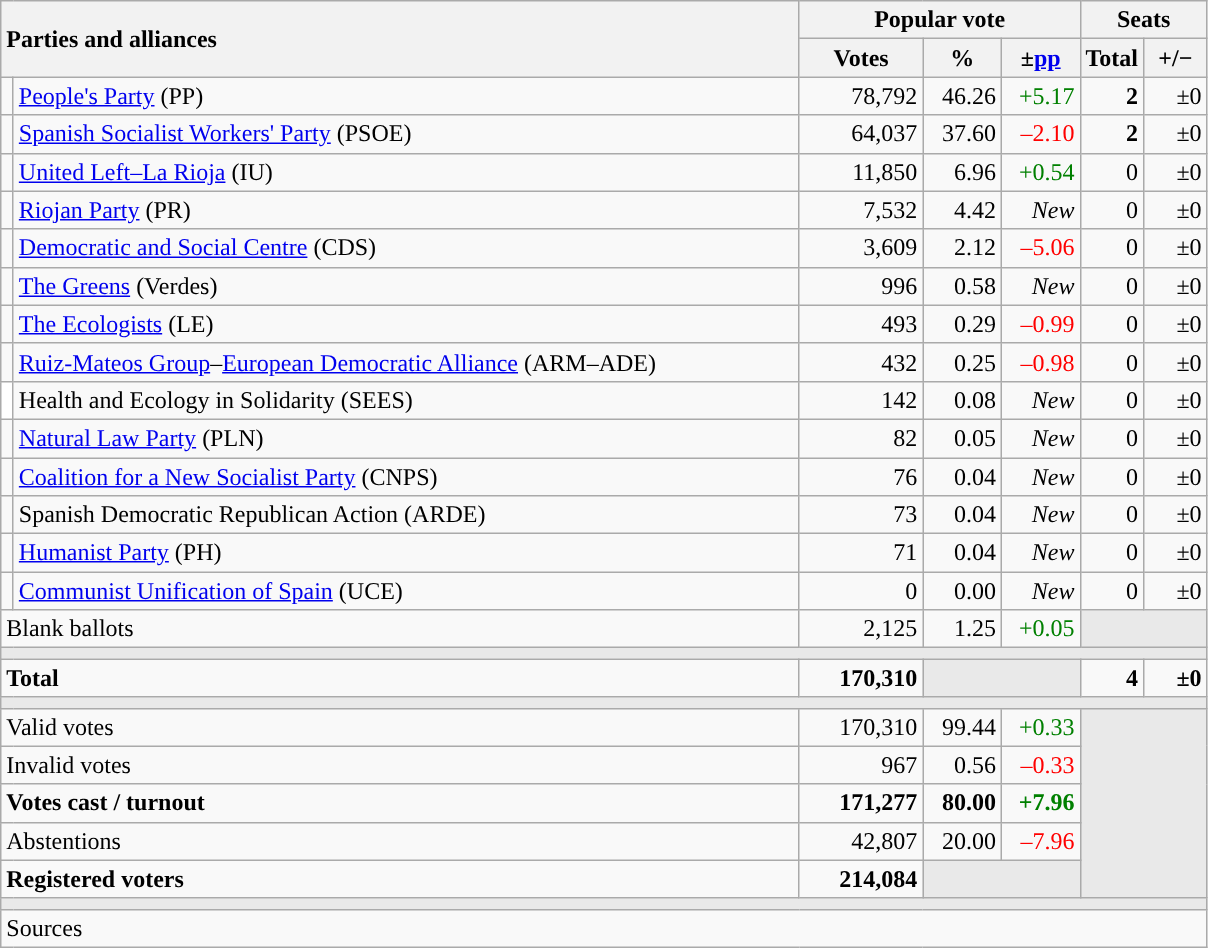<table class="wikitable" style="text-align:right;">
<tr>
<th style="text-align:left;" rowspan="2" colspan="2" width="525">Parties and alliances</th>
<th colspan="3">Popular vote</th>
<th colspan="2">Seats</th>
</tr>
<tr>
<th width="75">Votes</th>
<th width="45">%</th>
<th width="45">±<a href='#'>pp</a></th>
<th width="35">Total</th>
<th width="35">+/−</th>
</tr>
<tr>
<td width="1" style="color:inherit;background:"></td>
<td align="left"><a href='#'>People's Party</a> (PP)</td>
<td>78,792</td>
<td>46.26</td>
<td style="color:green;">+5.17</td>
<td><strong>2</strong></td>
<td>±0</td>
</tr>
<tr>
<td style="color:inherit;background:"></td>
<td align="left"><a href='#'>Spanish Socialist Workers' Party</a> (PSOE)</td>
<td>64,037</td>
<td>37.60</td>
<td style="color:red;">–2.10</td>
<td><strong>2</strong></td>
<td>±0</td>
</tr>
<tr>
<td style="color:inherit;background:"></td>
<td align="left"><a href='#'>United Left–La Rioja</a> (IU)</td>
<td>11,850</td>
<td>6.96</td>
<td style="color:green;">+0.54</td>
<td>0</td>
<td>±0</td>
</tr>
<tr>
<td style="color:inherit;background:"></td>
<td align="left"><a href='#'>Riojan Party</a> (PR)</td>
<td>7,532</td>
<td>4.42</td>
<td><em>New</em></td>
<td>0</td>
<td>±0</td>
</tr>
<tr>
<td style="color:inherit;background:"></td>
<td align="left"><a href='#'>Democratic and Social Centre</a> (CDS)</td>
<td>3,609</td>
<td>2.12</td>
<td style="color:red;">–5.06</td>
<td>0</td>
<td>±0</td>
</tr>
<tr>
<td style="color:inherit;background:"></td>
<td align="left"><a href='#'>The Greens</a> (Verdes)</td>
<td>996</td>
<td>0.58</td>
<td><em>New</em></td>
<td>0</td>
<td>±0</td>
</tr>
<tr>
<td style="color:inherit;background:"></td>
<td align="left"><a href='#'>The Ecologists</a> (LE)</td>
<td>493</td>
<td>0.29</td>
<td style="color:red;">–0.99</td>
<td>0</td>
<td>±0</td>
</tr>
<tr>
<td style="color:inherit;background:"></td>
<td align="left"><a href='#'>Ruiz-Mateos Group</a>–<a href='#'>European Democratic Alliance</a> (ARM–ADE)</td>
<td>432</td>
<td>0.25</td>
<td style="color:red;">–0.98</td>
<td>0</td>
<td>±0</td>
</tr>
<tr>
<td bgcolor="white"></td>
<td align="left">Health and Ecology in Solidarity (SEES)</td>
<td>142</td>
<td>0.08</td>
<td><em>New</em></td>
<td>0</td>
<td>±0</td>
</tr>
<tr>
<td style="color:inherit;background:"></td>
<td align="left"><a href='#'>Natural Law Party</a> (PLN)</td>
<td>82</td>
<td>0.05</td>
<td><em>New</em></td>
<td>0</td>
<td>±0</td>
</tr>
<tr>
<td style="color:inherit;background:"></td>
<td align="left"><a href='#'>Coalition for a New Socialist Party</a> (CNPS)</td>
<td>76</td>
<td>0.04</td>
<td><em>New</em></td>
<td>0</td>
<td>±0</td>
</tr>
<tr>
<td style="color:inherit;background:"></td>
<td align="left">Spanish Democratic Republican Action (ARDE)</td>
<td>73</td>
<td>0.04</td>
<td><em>New</em></td>
<td>0</td>
<td>±0</td>
</tr>
<tr>
<td style="color:inherit;background:"></td>
<td align="left"><a href='#'>Humanist Party</a> (PH)</td>
<td>71</td>
<td>0.04</td>
<td><em>New</em></td>
<td>0</td>
<td>±0</td>
</tr>
<tr>
<td style="color:inherit;background:"></td>
<td align="left"><a href='#'>Communist Unification of Spain</a> (UCE)</td>
<td>0</td>
<td>0.00</td>
<td><em>New</em></td>
<td>0</td>
<td>±0</td>
</tr>
<tr>
<td align="left" colspan="2">Blank ballots</td>
<td>2,125</td>
<td>1.25</td>
<td style="color:green;">+0.05</td>
<td bgcolor="#E9E9E9" colspan="2"></td>
</tr>
<tr>
<td colspan="7" bgcolor="#E9E9E9"></td>
</tr>
<tr style="font-weight:bold;">
<td align="left" colspan="2">Total</td>
<td>170,310</td>
<td bgcolor="#E9E9E9" colspan="2"></td>
<td>4</td>
<td>±0</td>
</tr>
<tr>
<td colspan="7" bgcolor="#E9E9E9"></td>
</tr>
<tr>
<td align="left" colspan="2">Valid votes</td>
<td>170,310</td>
<td>99.44</td>
<td style="color:green;">+0.33</td>
<td bgcolor="#E9E9E9" colspan="2" rowspan="5"></td>
</tr>
<tr>
<td align="left" colspan="2">Invalid votes</td>
<td>967</td>
<td>0.56</td>
<td style="color:red;">–0.33</td>
</tr>
<tr style="font-weight:bold;">
<td align="left" colspan="2">Votes cast / turnout</td>
<td>171,277</td>
<td>80.00</td>
<td style="color:green;">+7.96</td>
</tr>
<tr>
<td align="left" colspan="2">Abstentions</td>
<td>42,807</td>
<td>20.00</td>
<td style="color:red;">–7.96</td>
</tr>
<tr style="font-weight:bold;">
<td align="left" colspan="2">Registered voters</td>
<td>214,084</td>
<td bgcolor="#E9E9E9" colspan="2"></td>
</tr>
<tr>
<td colspan="7" bgcolor="#E9E9E9"></td>
</tr>
<tr>
<td align="left" colspan="7">Sources</td>
</tr>
</table>
